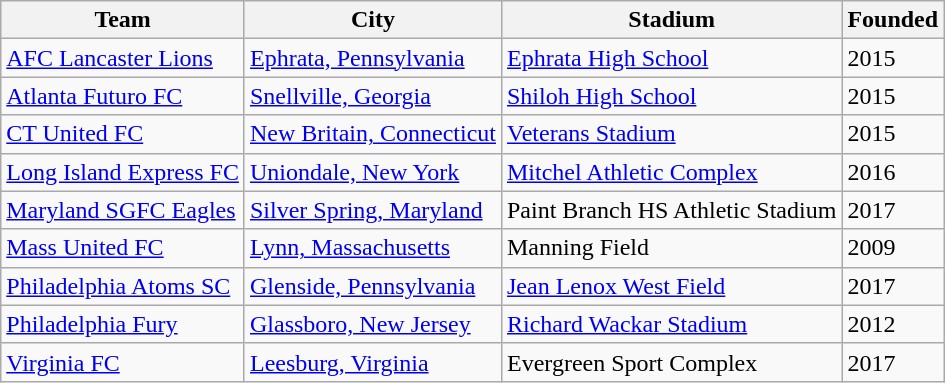<table class="wikitable" style="text-align:left">
<tr>
<th>Team</th>
<th>City</th>
<th>Stadium</th>
<th>Founded</th>
</tr>
<tr>
<td><a href='#'>AFC Lancaster Lions</a></td>
<td><a href='#'>Ephrata, Pennsylvania</a></td>
<td><a href='#'>Ephrata High School</a></td>
<td>2015</td>
</tr>
<tr>
<td><a href='#'>Atlanta Futuro FC</a></td>
<td><a href='#'>Snellville, Georgia</a></td>
<td><a href='#'>Shiloh High School</a></td>
<td>2015</td>
</tr>
<tr>
<td><a href='#'>CT United FC</a></td>
<td><a href='#'>New Britain, Connecticut</a></td>
<td><a href='#'>Veterans Stadium</a></td>
<td>2015</td>
</tr>
<tr>
<td><a href='#'>Long Island Express FC</a></td>
<td><a href='#'>Uniondale, New York</a></td>
<td><a href='#'>Mitchel Athletic Complex</a></td>
<td>2016</td>
</tr>
<tr>
<td><a href='#'>Maryland SGFC Eagles</a></td>
<td><a href='#'>Silver Spring, Maryland</a></td>
<td>Paint Branch HS Athletic Stadium</td>
<td>2017</td>
</tr>
<tr>
<td><a href='#'>Mass United FC</a></td>
<td><a href='#'>Lynn, Massachusetts</a></td>
<td>Manning Field</td>
<td>2009</td>
</tr>
<tr>
<td><a href='#'>Philadelphia Atoms SC</a></td>
<td><a href='#'>Glenside, Pennsylvania</a></td>
<td><a href='#'>Jean Lenox West Field</a></td>
<td>2017</td>
</tr>
<tr>
<td><a href='#'>Philadelphia Fury</a></td>
<td><a href='#'>Glassboro, New Jersey</a></td>
<td><a href='#'>Richard Wackar Stadium</a></td>
<td>2012</td>
</tr>
<tr>
<td><a href='#'>Virginia FC</a></td>
<td><a href='#'>Leesburg, Virginia</a></td>
<td>Evergreen Sport Complex</td>
<td>2017</td>
</tr>
</table>
